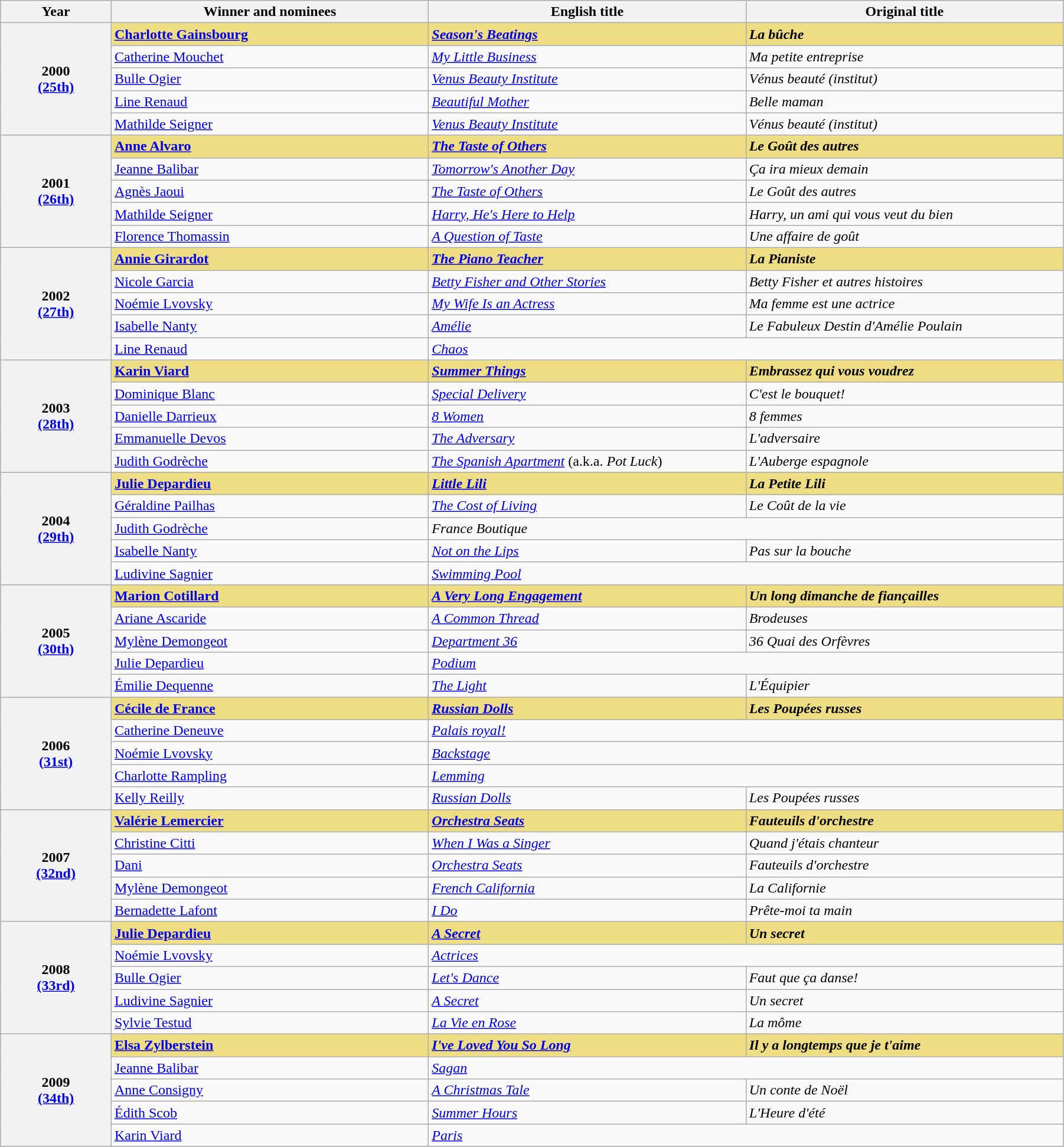<table class="wikitable" width="95%" cellpadding="5">
<tr>
<th width="100">Year</th>
<th width="300">Winner and nominees</th>
<th width="300">English title</th>
<th width="300">Original title</th>
</tr>
<tr>
<th rowspan="5" style="text-align:center;">2000<br><a href='#'>(25th)</a></th>
<td style="background:#eedd82;"><strong><a href='#'>Charlotte Gainsbourg</a></strong></td>
<td style="background:#eedd82;"><em><a href='#'><strong>Season's Beatings</strong></a></em></td>
<td style="background:#eedd82;"><strong><em>La bûche</em></strong></td>
</tr>
<tr>
<td><a href='#'>Catherine Mouchet</a></td>
<td><em><a href='#'>My Little Business</a></em></td>
<td><em>Ma petite entreprise</em></td>
</tr>
<tr>
<td><a href='#'>Bulle Ogier</a></td>
<td><em><a href='#'>Venus Beauty Institute</a></em></td>
<td><em>Vénus beauté (institut)</em></td>
</tr>
<tr>
<td><a href='#'>Line Renaud</a></td>
<td><em><a href='#'>Beautiful Mother</a></em></td>
<td><em>Belle maman</em></td>
</tr>
<tr>
<td><a href='#'>Mathilde Seigner</a></td>
<td><em><a href='#'>Venus Beauty Institute</a></em></td>
<td><em>Vénus beauté (institut)</em></td>
</tr>
<tr>
<th rowspan="5" style="text-align:center;">2001<br><a href='#'>(26th)</a></th>
<td style="background:#eedd82;"><strong><a href='#'>Anne Alvaro</a></strong></td>
<td style="background:#eedd82;"><strong><em><a href='#'>The Taste of Others</a></em></strong></td>
<td style="background:#eedd82;"><strong><em>Le Goût des autres</em></strong></td>
</tr>
<tr>
<td><a href='#'>Jeanne Balibar</a></td>
<td><em><a href='#'>Tomorrow's Another Day</a></em></td>
<td><em>Ça ira mieux demain</em></td>
</tr>
<tr>
<td><a href='#'>Agnès Jaoui</a></td>
<td><em><a href='#'>The Taste of Others</a></em></td>
<td><em>Le Goût des autres</em></td>
</tr>
<tr>
<td><a href='#'>Mathilde Seigner</a></td>
<td><em><a href='#'>Harry, He's Here to Help</a></em></td>
<td><em>Harry, un ami qui vous veut du bien</em></td>
</tr>
<tr>
<td><a href='#'>Florence Thomassin</a></td>
<td><em><a href='#'>A Question of Taste</a></em></td>
<td><em>Une affaire de goût</em></td>
</tr>
<tr>
<th rowspan="5" style="text-align:center;">2002<br><a href='#'>(27th)</a></th>
<td style="background:#eedd82;"><strong><a href='#'>Annie Girardot</a></strong></td>
<td style="background:#eedd82;"><em><a href='#'><strong>The Piano Teacher</strong></a></em></td>
<td style="background:#eedd82;"><strong><em>La Pianiste</em></strong></td>
</tr>
<tr>
<td><a href='#'>Nicole Garcia</a></td>
<td><em><a href='#'>Betty Fisher and Other Stories</a></em></td>
<td><em>Betty Fisher et autres histoires</em></td>
</tr>
<tr>
<td><a href='#'>Noémie Lvovsky</a></td>
<td><em><a href='#'>My Wife Is an Actress</a></em></td>
<td><em>Ma femme est une actrice</em></td>
</tr>
<tr>
<td><a href='#'>Isabelle Nanty</a></td>
<td><em><a href='#'>Amélie</a></em></td>
<td><em>Le Fabuleux Destin d'Amélie Poulain</em></td>
</tr>
<tr>
<td><a href='#'>Line Renaud</a></td>
<td colspan="2"><em><a href='#'>Chaos</a></em></td>
</tr>
<tr>
<th rowspan="5" style="text-align:center;">2003<br><a href='#'>(28th)</a></th>
<td style="background:#eedd82;"><strong><a href='#'>Karin Viard</a></strong></td>
<td style="background:#eedd82;"><strong><em><a href='#'>Summer Things</a></em></strong></td>
<td style="background:#eedd82;"><strong><em>Embrassez qui vous voudrez</em></strong></td>
</tr>
<tr>
<td><a href='#'>Dominique Blanc</a></td>
<td><em><a href='#'>Special Delivery</a></em></td>
<td><em>C'est le bouquet!</em></td>
</tr>
<tr>
<td><a href='#'>Danielle Darrieux</a></td>
<td><em><a href='#'>8 Women</a></em></td>
<td><em>8 femmes</em></td>
</tr>
<tr>
<td><a href='#'>Emmanuelle Devos</a></td>
<td><em><a href='#'>The Adversary</a></em></td>
<td><em>L'adversaire</em></td>
</tr>
<tr>
<td><a href='#'>Judith Godrèche</a></td>
<td><em><a href='#'>The Spanish Apartment</a></em> (a.k.a. <em>Pot Luck</em>)</td>
<td><em>L'Auberge espagnole</em></td>
</tr>
<tr>
<th rowspan="5" style="text-align:center;">2004<br><a href='#'>(29th)</a></th>
<td style="background:#eedd82;"><strong><a href='#'>Julie Depardieu</a></strong></td>
<td style="background:#eedd82;"><strong><em><a href='#'>Little Lili</a></em></strong></td>
<td style="background:#eedd82;"><strong><em>La Petite Lili</em></strong></td>
</tr>
<tr>
<td><a href='#'>Géraldine Pailhas</a></td>
<td><em><a href='#'>The Cost of Living</a></em></td>
<td><em>Le Coût de la vie</em></td>
</tr>
<tr>
<td><a href='#'>Judith Godrèche</a></td>
<td colspan="2"><em>France Boutique</em></td>
</tr>
<tr>
<td><a href='#'>Isabelle Nanty</a></td>
<td><em><a href='#'>Not on the Lips</a></em></td>
<td><em>Pas sur la bouche</em></td>
</tr>
<tr>
<td><a href='#'>Ludivine Sagnier</a></td>
<td colspan="2"><em><a href='#'>Swimming Pool</a></em></td>
</tr>
<tr>
<th rowspan="5" style="text-align:center;">2005<br><a href='#'>(30th)</a></th>
<td style="background:#eedd82;"><strong><a href='#'>Marion Cotillard</a></strong></td>
<td style="background:#eedd82;"><strong><em><a href='#'>A Very Long Engagement</a></em></strong></td>
<td style="background:#eedd82;"><strong><em>Un long dimanche de fiançailles</em></strong></td>
</tr>
<tr>
<td><a href='#'>Ariane Ascaride</a></td>
<td><em><a href='#'>A Common Thread</a></em></td>
<td><em>Brodeuses</em></td>
</tr>
<tr>
<td><a href='#'>Mylène Demongeot</a></td>
<td><em><a href='#'>Department 36</a></em></td>
<td><em>36 Quai des Orfèvres</em></td>
</tr>
<tr>
<td><a href='#'>Julie Depardieu</a></td>
<td colspan="2"><em><a href='#'>Podium</a></em></td>
</tr>
<tr>
<td><a href='#'>Émilie Dequenne</a></td>
<td><em><a href='#'>The Light</a></em></td>
<td><em>L'Équipier</em></td>
</tr>
<tr>
<th rowspan="5" style="text-align:center;">2006<br><a href='#'>(31st)</a></th>
<td style="background:#eedd82;"><strong><a href='#'>Cécile de France</a></strong></td>
<td style="background:#eedd82;"><em><a href='#'><strong>Russian Dolls</strong></a></em></td>
<td style="background:#eedd82;"><strong><em>Les Poupées russes</em></strong></td>
</tr>
<tr>
<td><a href='#'>Catherine Deneuve</a></td>
<td colspan="2"><em><a href='#'>Palais royal!</a></em></td>
</tr>
<tr>
<td><a href='#'>Noémie Lvovsky</a></td>
<td colspan="2"><em><a href='#'>Backstage</a></em></td>
</tr>
<tr>
<td><a href='#'>Charlotte Rampling</a></td>
<td colspan="2"><em><a href='#'>Lemming</a></em></td>
</tr>
<tr>
<td><a href='#'>Kelly Reilly</a></td>
<td><em><a href='#'>Russian Dolls</a></em></td>
<td><em>Les Poupées russes</em></td>
</tr>
<tr>
<th rowspan="5" style="text-align:center;">2007<br><a href='#'>(32nd)</a></th>
<td style="background:#eedd82;"><strong><a href='#'>Valérie Lemercier</a></strong></td>
<td style="background:#eedd82;"><em><a href='#'><strong>Orchestra Seats</strong></a></em></td>
<td style="background:#eedd82;"><strong><em>Fauteuils d'orchestre</em></strong></td>
</tr>
<tr>
<td><a href='#'>Christine Citti</a></td>
<td><em><a href='#'>When I Was a Singer</a></em></td>
<td><em>Quand j'étais chanteur</em></td>
</tr>
<tr>
<td><a href='#'>Dani</a></td>
<td><em><a href='#'>Orchestra Seats</a></em></td>
<td><em>Fauteuils d'orchestre</em></td>
</tr>
<tr>
<td><a href='#'>Mylène Demongeot</a></td>
<td><em><a href='#'>French California</a></em></td>
<td><em>La Californie</em></td>
</tr>
<tr>
<td><a href='#'>Bernadette Lafont</a></td>
<td><em><a href='#'>I Do</a></em></td>
<td><em>Prête-moi ta main</em></td>
</tr>
<tr>
<th rowspan="5" style="text-align:center;">2008<br><a href='#'>(33rd)</a></th>
<td style="background:#eedd82;"><strong><a href='#'>Julie Depardieu</a></strong></td>
<td style="background:#eedd82;"><strong><em><a href='#'>A Secret</a></em></strong></td>
<td style="background:#eedd82;"><strong><em>Un secret</em></strong></td>
</tr>
<tr>
<td><a href='#'>Noémie Lvovsky</a></td>
<td colspan=2><em><a href='#'>Actrices</a></em></td>
</tr>
<tr>
<td><a href='#'>Bulle Ogier</a></td>
<td><em><a href='#'>Let's Dance</a></em></td>
<td><em>Faut que ça danse!</em></td>
</tr>
<tr>
<td><a href='#'>Ludivine Sagnier</a></td>
<td><em><a href='#'>A Secret</a></em></td>
<td><em>Un secret</em></td>
</tr>
<tr>
<td><a href='#'>Sylvie Testud</a></td>
<td><em><a href='#'>La Vie en Rose</a></em></td>
<td><em>La môme</em></td>
</tr>
<tr>
<th rowspan="5" style="text-align:center;">2009<br><a href='#'>(34th)</a></th>
<td style="background:#eedd82;"><strong><a href='#'>Elsa Zylberstein</a></strong></td>
<td style="background:#eedd82;"><strong><em><a href='#'>I've Loved You So Long</a></em></strong></td>
<td style="background:#eedd82;"><strong><em>Il y a longtemps que je t'aime</em></strong></td>
</tr>
<tr>
<td><a href='#'>Jeanne Balibar</a></td>
<td colspan="2"><em><a href='#'>Sagan</a></em></td>
</tr>
<tr>
<td><a href='#'>Anne Consigny</a></td>
<td><em><a href='#'>A Christmas Tale</a></em></td>
<td><em>Un conte de Noël</em></td>
</tr>
<tr>
<td><a href='#'>Édith Scob</a></td>
<td><em><a href='#'>Summer Hours</a></em></td>
<td><em>L'Heure d'été</em></td>
</tr>
<tr>
<td><a href='#'>Karin Viard</a></td>
<td colspan="2"><em><a href='#'>Paris</a></em></td>
</tr>
</table>
